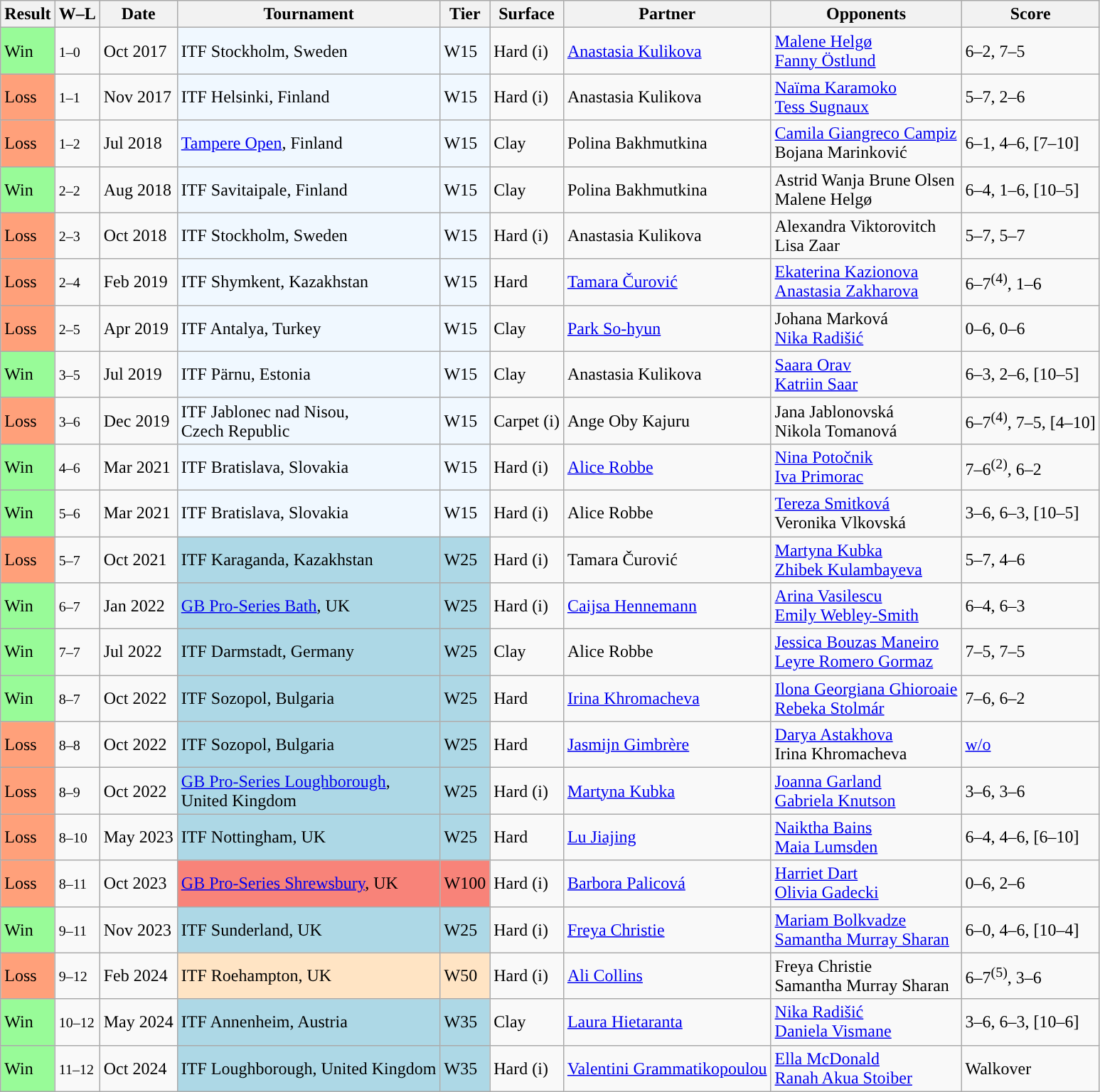<table class="sortable wikitable">
<tr>
<th>Result</th>
<th class="unsortable">W–L</th>
<th>Date</th>
<th>Tournament</th>
<th>Tier</th>
<th>Surface</th>
<th>Partner</th>
<th>Opponents</th>
<th class="unsortable">Score</th>
</tr>
<tr>
<td bgcolor="98FB98">Win</td>
<td><small>1–0</small></td>
<td>Oct 2017</td>
<td style="background:#f0f8ff;">ITF Stockholm, Sweden</td>
<td style="background:#f0f8ff;">W15</td>
<td>Hard (i)</td>
<td> <a href='#'>Anastasia Kulikova</a></td>
<td> <a href='#'>Malene Helgø</a> <br>  <a href='#'>Fanny Östlund</a></td>
<td>6–2, 7–5</td>
</tr>
<tr>
<td style="background:#ffa07a;">Loss</td>
<td><small>1–1</small></td>
<td>Nov 2017</td>
<td style="background:#f0f8ff;">ITF Helsinki, Finland</td>
<td style="background:#f0f8ff;">W15</td>
<td>Hard (i)</td>
<td> Anastasia Kulikova</td>
<td> <a href='#'>Naïma Karamoko</a> <br>  <a href='#'>Tess Sugnaux</a></td>
<td>5–7, 2–6</td>
</tr>
<tr>
<td style="background:#ffa07a;">Loss</td>
<td><small>1–2</small></td>
<td>Jul 2018</td>
<td style="background:#f0f8ff;"><a href='#'>Tampere Open</a>, Finland</td>
<td style="background:#f0f8ff;">W15</td>
<td>Clay</td>
<td> Polina Bakhmutkina</td>
<td> <a href='#'>Camila Giangreco Campiz</a> <br>  Bojana Marinković</td>
<td>6–1, 4–6, [7–10]</td>
</tr>
<tr>
<td bgcolor="98FB98">Win</td>
<td><small>2–2</small></td>
<td>Aug 2018</td>
<td style="background:#f0f8ff;">ITF Savitaipale, Finland</td>
<td style="background:#f0f8ff;">W15</td>
<td>Clay</td>
<td> Polina Bakhmutkina</td>
<td> Astrid Wanja Brune Olsen <br>  Malene Helgø</td>
<td>6–4, 1–6, [10–5]</td>
</tr>
<tr>
<td style="background:#ffa07a;">Loss</td>
<td><small>2–3</small></td>
<td>Oct 2018</td>
<td style="background:#f0f8ff;">ITF Stockholm, Sweden</td>
<td style="background:#f0f8ff;">W15</td>
<td>Hard (i)</td>
<td> Anastasia Kulikova</td>
<td> Alexandra Viktorovitch <br>  Lisa Zaar</td>
<td>5–7, 5–7</td>
</tr>
<tr>
<td style="background:#ffa07a;">Loss</td>
<td><small>2–4</small></td>
<td>Feb 2019</td>
<td style="background:#f0f8ff;">ITF Shymkent, Kazakhstan</td>
<td style="background:#f0f8ff;">W15</td>
<td>Hard</td>
<td> <a href='#'>Tamara Čurović</a></td>
<td> <a href='#'>Ekaterina Kazionova</a> <br>  <a href='#'>Anastasia Zakharova</a></td>
<td>6–7<sup>(4)</sup>, 1–6</td>
</tr>
<tr>
<td style="background:#ffa07a;">Loss</td>
<td><small>2–5</small></td>
<td>Apr 2019</td>
<td style="background:#f0f8ff;">ITF Antalya, Turkey</td>
<td style="background:#f0f8ff;">W15</td>
<td>Clay</td>
<td> <a href='#'>Park So-hyun</a></td>
<td> Johana Marková <br>  <a href='#'>Nika Radišić</a></td>
<td>0–6, 0–6</td>
</tr>
<tr>
<td bgcolor="98FB98">Win</td>
<td><small>3–5</small></td>
<td>Jul 2019</td>
<td style="background:#f0f8ff;">ITF Pärnu, Estonia</td>
<td style="background:#f0f8ff;">W15</td>
<td>Clay</td>
<td> Anastasia Kulikova</td>
<td> <a href='#'>Saara Orav</a> <br>  <a href='#'>Katriin Saar</a></td>
<td>6–3, 2–6, [10–5]</td>
</tr>
<tr>
<td style="background:#ffa07a;">Loss</td>
<td><small>3–6</small></td>
<td>Dec 2019</td>
<td style="background:#f0f8ff;">ITF Jablonec nad Nisou, <br>Czech Republic</td>
<td style="background:#f0f8ff;">W15</td>
<td>Carpet (i)</td>
<td> Ange Oby Kajuru</td>
<td> Jana Jablonovská <br>  Nikola Tomanová</td>
<td>6–7<sup>(4)</sup>, 7–5, [4–10]</td>
</tr>
<tr>
<td bgcolor="98FB98">Win</td>
<td><small>4–6</small></td>
<td>Mar 2021</td>
<td style="background:#f0f8ff;">ITF Bratislava, Slovakia</td>
<td style="background:#f0f8ff;">W15</td>
<td>Hard (i)</td>
<td> <a href='#'>Alice Robbe</a></td>
<td> <a href='#'>Nina Potočnik</a> <br>  <a href='#'>Iva Primorac</a></td>
<td>7–6<sup>(2)</sup>, 6–2</td>
</tr>
<tr>
<td bgcolor="98FB98">Win</td>
<td><small>5–6</small></td>
<td>Mar 2021</td>
<td style="background:#f0f8ff;">ITF Bratislava, Slovakia</td>
<td style="background:#f0f8ff;">W15</td>
<td>Hard (i)</td>
<td> Alice Robbe</td>
<td> <a href='#'>Tereza Smitková</a> <br>  Veronika Vlkovská</td>
<td>3–6, 6–3, [10–5]</td>
</tr>
<tr>
<td style="background:#ffa07a;">Loss</td>
<td><small>5–7</small></td>
<td>Oct 2021</td>
<td style="background:lightblue">ITF Karaganda, Kazakhstan</td>
<td style="background:lightblue">W25</td>
<td>Hard (i)</td>
<td> Tamara Čurović</td>
<td> <a href='#'>Martyna Kubka</a> <br>  <a href='#'>Zhibek Kulambayeva</a></td>
<td>5–7, 4–6</td>
</tr>
<tr>
<td style="background:#98FB98;">Win</td>
<td><small>6–7</small></td>
<td>Jan 2022</td>
<td style="background:lightblue"><a href='#'>GB Pro-Series Bath</a>, UK</td>
<td style="background:lightblue">W25</td>
<td>Hard (i)</td>
<td> <a href='#'>Caijsa Hennemann</a></td>
<td> <a href='#'>Arina Vasilescu</a> <br>  <a href='#'>Emily Webley-Smith</a></td>
<td>6–4, 6–3</td>
</tr>
<tr>
<td style="background:#98FB98;">Win</td>
<td><small>7–7</small></td>
<td>Jul 2022</td>
<td style="background:lightblue">ITF Darmstadt, Germany</td>
<td style="background:lightblue">W25</td>
<td>Clay</td>
<td> Alice Robbe</td>
<td> <a href='#'>Jessica Bouzas Maneiro</a> <br>  <a href='#'>Leyre Romero Gormaz</a></td>
<td>7–5, 7–5</td>
</tr>
<tr>
<td style="background:#98FB98;">Win</td>
<td><small>8–7</small></td>
<td>Oct 2022</td>
<td style="background:lightblue">ITF Sozopol, Bulgaria</td>
<td style="background:lightblue">W25</td>
<td>Hard</td>
<td> <a href='#'>Irina Khromacheva</a></td>
<td> <a href='#'>Ilona Georgiana Ghioroaie</a> <br>  <a href='#'>Rebeka Stolmár</a></td>
<td>7–6, 6–2</td>
</tr>
<tr>
<td style="background:#ffa07a;">Loss</td>
<td><small>8–8</small></td>
<td>Oct 2022</td>
<td style="background:lightblue">ITF Sozopol, Bulgaria</td>
<td style="background:lightblue">W25</td>
<td>Hard</td>
<td> <a href='#'>Jasmijn Gimbrère</a></td>
<td> <a href='#'>Darya Astakhova</a> <br>  Irina Khromacheva</td>
<td><a href='#'>w/o</a></td>
</tr>
<tr>
<td style="background:#ffa07a;">Loss</td>
<td><small>8–9</small></td>
<td>Oct 2022</td>
<td style="background:lightblue"><a href='#'>GB Pro-Series Loughborough</a>, <br>United Kingdom</td>
<td style="background:lightblue">W25</td>
<td>Hard (i)</td>
<td> <a href='#'>Martyna Kubka</a></td>
<td> <a href='#'>Joanna Garland</a> <br>  <a href='#'>Gabriela Knutson</a></td>
<td>3–6, 3–6</td>
</tr>
<tr>
<td style="background:#ffa07a;">Loss</td>
<td><small>8–10</small></td>
<td>May 2023</td>
<td style="background:lightblue;">ITF Nottingham, UK</td>
<td style="background:lightblue;">W25</td>
<td>Hard</td>
<td> <a href='#'>Lu Jiajing</a></td>
<td> <a href='#'>Naiktha Bains</a> <br>  <a href='#'>Maia Lumsden</a></td>
<td>6–4, 4–6, [6–10]</td>
</tr>
<tr>
<td style="background:#ffa07a;">Loss</td>
<td><small>8–11</small></td>
<td>Oct 2023</td>
<td style="background:#f88379;"><a href='#'>GB Pro-Series Shrewsbury</a>, UK</td>
<td style="background:#f88379;">W100</td>
<td>Hard (i)</td>
<td> <a href='#'>Barbora Palicová</a></td>
<td> <a href='#'>Harriet Dart</a> <br>  <a href='#'>Olivia Gadecki</a></td>
<td>0–6, 2–6</td>
</tr>
<tr>
<td style="background:#98fb98;">Win</td>
<td><small>9–11</small></td>
<td>Nov 2023</td>
<td style="background:lightblue;">ITF Sunderland, UK</td>
<td style="background:lightblue;">W25</td>
<td>Hard (i)</td>
<td> <a href='#'>Freya Christie</a></td>
<td> <a href='#'>Mariam Bolkvadze</a> <br>  <a href='#'>Samantha Murray Sharan</a></td>
<td>6–0, 4–6, [10–4]</td>
</tr>
<tr>
<td style="background:#ffa07a;">Loss</td>
<td><small>9–12</small></td>
<td>Feb 2024</td>
<td style="background:#ffe4c4;">ITF Roehampton, UK</td>
<td style="background:#ffe4c4;">W50</td>
<td>Hard (i)</td>
<td> <a href='#'>Ali Collins</a></td>
<td> Freya Christie <br> Samantha Murray Sharan</td>
<td>6–7<sup>(5)</sup>, 3–6</td>
</tr>
<tr>
<td style="background:#98FB98;">Win</td>
<td><small>10–12</small></td>
<td>May 2024</td>
<td style="background:lightblue;">ITF Annenheim, Austria</td>
<td style="background:lightblue;">W35</td>
<td>Clay</td>
<td> <a href='#'>Laura Hietaranta</a></td>
<td> <a href='#'>Nika Radišić</a> <br>  <a href='#'>Daniela Vismane</a></td>
<td>3–6, 6–3, [10–6]</td>
</tr>
<tr>
<td style="background:#98FB98;">Win</td>
<td><small>11–12</small></td>
<td>Oct 2024</td>
<td style="background:lightblue;">ITF Loughborough, United Kingdom</td>
<td style="background:lightblue;">W35</td>
<td>Hard (i)</td>
<td> <a href='#'>Valentini Grammatikopoulou</a></td>
<td> <a href='#'>Ella McDonald</a> <br>  <a href='#'>Ranah Akua Stoiber</a></td>
<td>Walkover</td>
</tr>
</table>
